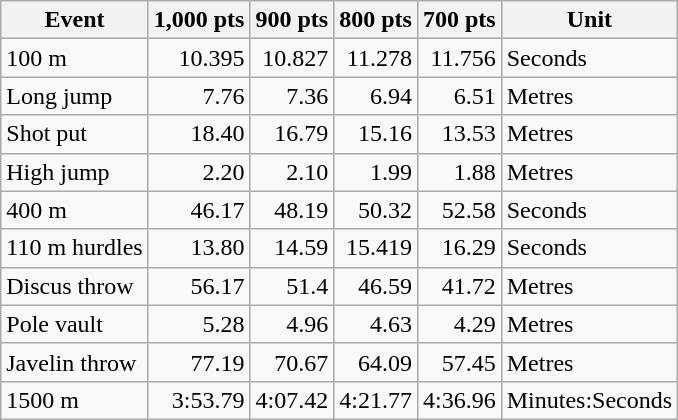<table class="wikitable" style="text-align:right">
<tr>
<th align=left>Event</th>
<th>1,000 pts</th>
<th>900 pts</th>
<th>800 pts</th>
<th>700 pts</th>
<th>Unit</th>
</tr>
<tr>
<td align=left>100 m</td>
<td>10.395</td>
<td>10.827</td>
<td>11.278</td>
<td>11.756</td>
<td align=left>Seconds</td>
</tr>
<tr>
<td align=left>Long jump</td>
<td>7.76</td>
<td>7.36</td>
<td>6.94</td>
<td>6.51</td>
<td align=left>Metres</td>
</tr>
<tr>
<td align=left>Shot put</td>
<td>18.40</td>
<td>16.79</td>
<td>15.16</td>
<td>13.53</td>
<td align=left>Metres</td>
</tr>
<tr>
<td align=left>High jump</td>
<td>2.20</td>
<td>2.10</td>
<td>1.99</td>
<td>1.88</td>
<td align=left>Metres</td>
</tr>
<tr>
<td align=left>400 m</td>
<td>46.17</td>
<td>48.19</td>
<td>50.32</td>
<td>52.58</td>
<td align=left>Seconds</td>
</tr>
<tr>
<td align=left>110 m hurdles</td>
<td>13.80</td>
<td>14.59</td>
<td>15.419</td>
<td>16.29</td>
<td align=left>Seconds</td>
</tr>
<tr>
<td align=left>Discus throw</td>
<td>56.17</td>
<td>51.4</td>
<td>46.59</td>
<td>41.72</td>
<td align=left>Metres</td>
</tr>
<tr>
<td align=left>Pole vault</td>
<td>5.28</td>
<td>4.96</td>
<td>4.63</td>
<td>4.29</td>
<td align=left>Metres</td>
</tr>
<tr>
<td align=left>Javelin throw</td>
<td>77.19</td>
<td>70.67</td>
<td>64.09</td>
<td>57.45</td>
<td align=left>Metres</td>
</tr>
<tr>
<td align=left>1500 m</td>
<td>3:53.79</td>
<td>4:07.42</td>
<td>4:21.77</td>
<td>4:36.96</td>
<td align=left>Minutes:Seconds</td>
</tr>
</table>
